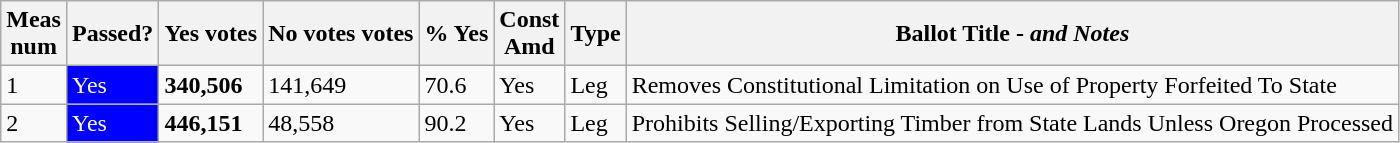<table class="wikitable sortable">
<tr>
<th>Meas<br>num</th>
<th>Passed?<br></th>
<th>Yes votes</th>
<th>No votes votes</th>
<th>% Yes</th>
<th>Const<br>Amd</th>
<th>Type<br></th>
<th>Ballot Title - <em>and Notes</em></th>
</tr>
<tr>
<td>1</td>
<td style="background:blue;color:white">Yes</td>
<td><strong>340,506</strong></td>
<td>141,649</td>
<td>70.6</td>
<td>Yes</td>
<td>Leg</td>
<td>Removes Constitutional Limitation on Use of Property Forfeited To State</td>
</tr>
<tr>
<td>2</td>
<td style="background:blue;color:white">Yes</td>
<td><strong>446,151</strong></td>
<td>48,558</td>
<td>90.2</td>
<td>Yes</td>
<td>Leg</td>
<td>Prohibits Selling/Exporting Timber from State Lands Unless Oregon Processed</td>
</tr>
</table>
